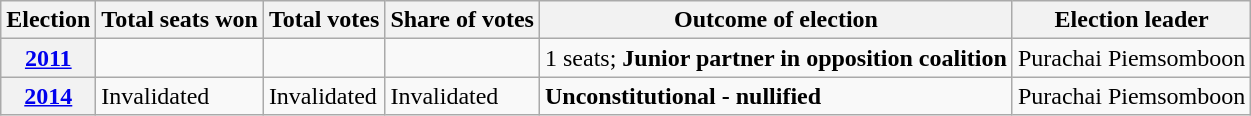<table class="wikitable">
<tr>
<th>Election</th>
<th>Total seats won</th>
<th>Total votes</th>
<th>Share of votes</th>
<th>Outcome of election</th>
<th>Election leader</th>
</tr>
<tr>
<th><a href='#'>2011</a></th>
<td></td>
<td></td>
<td></td>
<td>1 seats; <strong>Junior partner in opposition coalition</strong></td>
<td>Purachai Piemsomboon</td>
</tr>
<tr>
<th><a href='#'>2014</a></th>
<td>Invalidated</td>
<td>Invalidated</td>
<td>Invalidated</td>
<td><strong>Unconstitutional - nullified</strong></td>
<td>Purachai Piemsomboon</td>
</tr>
</table>
